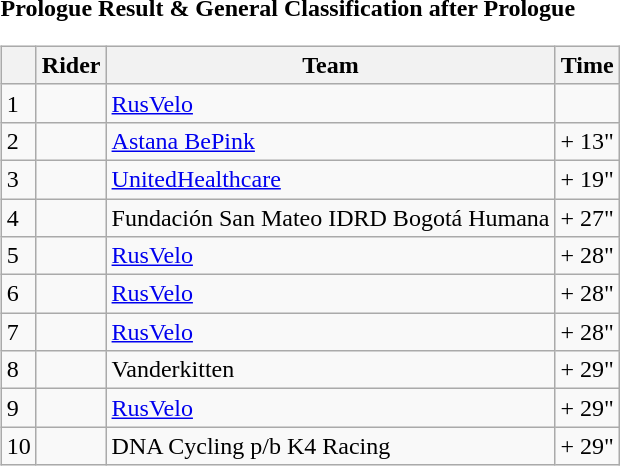<table>
<tr>
<td><strong>Prologue Result & General Classification after Prologue</strong><br><table class="wikitable">
<tr>
<th></th>
<th>Rider</th>
<th>Team</th>
<th>Time</th>
</tr>
<tr>
<td>1</td>
<td> </td>
<td><a href='#'>RusVelo</a></td>
<td align="right"></td>
</tr>
<tr>
<td>2</td>
<td></td>
<td><a href='#'>Astana BePink</a></td>
<td align="right">+ 13"</td>
</tr>
<tr>
<td>3</td>
<td></td>
<td><a href='#'>UnitedHealthcare</a></td>
<td align="right">+ 19"</td>
</tr>
<tr>
<td>4</td>
<td></td>
<td>Fundación San Mateo IDRD Bogotá Humana</td>
<td align="right">+ 27"</td>
</tr>
<tr>
<td>5</td>
<td></td>
<td><a href='#'>RusVelo</a></td>
<td align="right">+ 28"</td>
</tr>
<tr>
<td>6</td>
<td></td>
<td><a href='#'>RusVelo</a></td>
<td align="right">+ 28"</td>
</tr>
<tr>
<td>7</td>
<td></td>
<td><a href='#'>RusVelo</a></td>
<td align="right">+ 28"</td>
</tr>
<tr>
<td>8</td>
<td></td>
<td>Vanderkitten</td>
<td align="right">+ 29"</td>
</tr>
<tr>
<td>9</td>
<td></td>
<td><a href='#'>RusVelo</a></td>
<td align="right">+ 29"</td>
</tr>
<tr>
<td>10</td>
<td></td>
<td>DNA Cycling p/b K4 Racing</td>
<td align="right">+ 29"</td>
</tr>
</table>
</td>
</tr>
</table>
